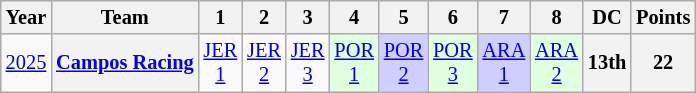<table class="wikitable" style="text-align:center; font-size:85%">
<tr>
<th>Year</th>
<th>Team</th>
<th>1</th>
<th>2</th>
<th>3</th>
<th>4</th>
<th>5</th>
<th>6</th>
<th>7</th>
<th>8</th>
<th>DC</th>
<th>Points</th>
</tr>
<tr>
<td><a href='#'>2025</a></td>
<th><a href='#'>Campos Racing</a></th>
<td><a href='#'>JER<br>1</a><br></td>
<td><a href='#'>JER<br>2</a><br></td>
<td><a href='#'>JER<br>3</a><br></td>
<td style="background:#DFFFDF"><a href='#'>POR<br>1</a><br></td>
<td style="background:#CFCFFF"><a href='#'>POR<br>2</a><br></td>
<td style="background:#DFFFDF"><a href='#'>POR<br>3</a><br></td>
<td style="background:#CFCFFF"><a href='#'>ARA<br>1</a><br></td>
<td style="background:#DFFFDF"><a href='#'>ARA<br>2</a><br></td>
<th>13th</th>
<th>22</th>
</tr>
</table>
